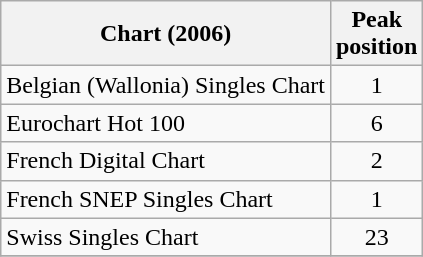<table class="wikitable sortable">
<tr>
<th>Chart (2006)</th>
<th>Peak<br>position</th>
</tr>
<tr>
<td>Belgian (Wallonia) Singles Chart</td>
<td align="center">1</td>
</tr>
<tr>
<td>Eurochart Hot 100</td>
<td align="center">6</td>
</tr>
<tr>
<td>French Digital Chart</td>
<td align="center">2</td>
</tr>
<tr>
<td>French SNEP Singles Chart</td>
<td align="center">1</td>
</tr>
<tr>
<td align="left">Swiss Singles Chart</td>
<td align="center">23</td>
</tr>
<tr>
</tr>
</table>
